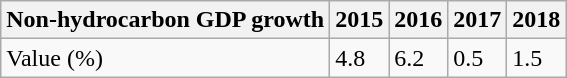<table class="wikitable">
<tr>
<th>Non-hydrocarbon GDP growth</th>
<th>2015</th>
<th>2016</th>
<th>2017</th>
<th>2018</th>
</tr>
<tr>
<td>Value (%)</td>
<td>4.8</td>
<td>6.2</td>
<td>0.5</td>
<td>1.5</td>
</tr>
</table>
